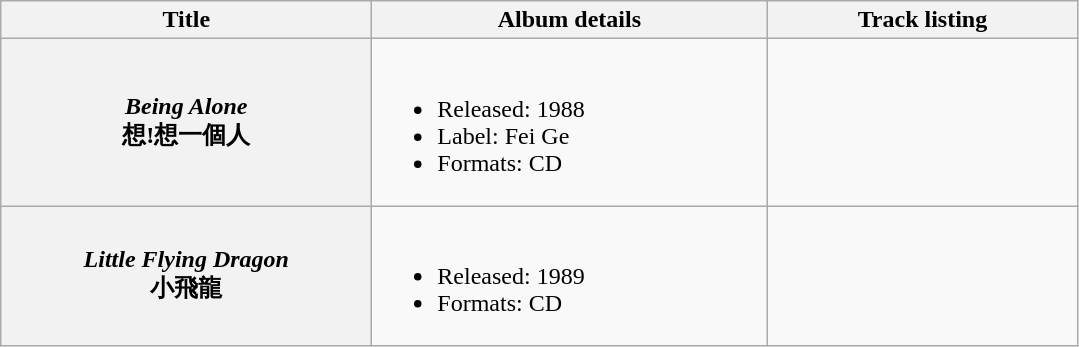<table class="wikitable plainrowheaders" style="text-align:center;">
<tr>
<th style="width:15em;">Title</th>
<th style="width:16em;">Album details</th>
<th style="width:200px;">Track listing</th>
</tr>
<tr>
<th scope="row"><em>Being Alone</em> <br>想!想一個人</th>
<td align="left"><br><ul><li>Released: 1988</li><li>Label: Fei Ge</li><li>Formats: CD</li></ul></td>
<td align="center"></td>
</tr>
<tr>
<th scope="row"><em>Little Flying Dragon</em> <br>小飛龍</th>
<td align="left"><br><ul><li>Released: 1989</li><li>Formats: CD</li></ul></td>
<td align="center"></td>
</tr>
</table>
